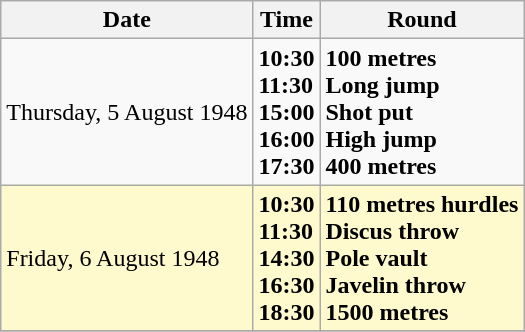<table class="wikitable">
<tr>
<th>Date</th>
<th>Time</th>
<th>Round</th>
</tr>
<tr>
<td>Thursday, 5 August 1948</td>
<td><strong>10:30<br>11:30<br>15:00<br>16:00<br>17:30</strong></td>
<td><strong>100 metres<br>Long jump<br>Shot put<br>High jump<br>400 metres</strong></td>
</tr>
<tr>
<td style=background:lemonchiffon>Friday, 6 August 1948</td>
<td style=background:lemonchiffon><strong>10:30<br>11:30<br>14:30<br>16:30<br>18:30</strong></td>
<td style=background:lemonchiffon><strong>110 metres hurdles<br>Discus throw<br>Pole vault<br>Javelin throw<br>1500 metres</strong></td>
</tr>
<tr>
</tr>
</table>
